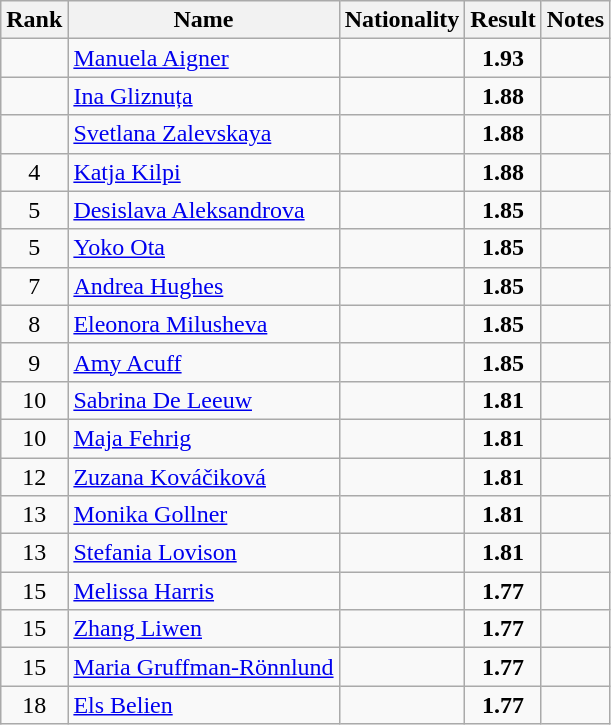<table class="wikitable sortable" style="text-align:center">
<tr>
<th>Rank</th>
<th>Name</th>
<th>Nationality</th>
<th>Result</th>
<th>Notes</th>
</tr>
<tr>
<td></td>
<td align=left><a href='#'>Manuela Aigner</a></td>
<td align=left></td>
<td><strong>1.93</strong></td>
<td></td>
</tr>
<tr>
<td></td>
<td align=left><a href='#'>Ina Gliznuța</a></td>
<td align=left></td>
<td><strong>1.88</strong></td>
<td></td>
</tr>
<tr>
<td></td>
<td align=left><a href='#'>Svetlana Zalevskaya</a></td>
<td align=left></td>
<td><strong>1.88</strong></td>
<td></td>
</tr>
<tr>
<td>4</td>
<td align=left><a href='#'>Katja Kilpi</a></td>
<td align=left></td>
<td><strong>1.88</strong></td>
<td></td>
</tr>
<tr>
<td>5</td>
<td align=left><a href='#'>Desislava Aleksandrova</a></td>
<td align=left></td>
<td><strong>1.85</strong></td>
<td></td>
</tr>
<tr>
<td>5</td>
<td align=left><a href='#'>Yoko Ota</a></td>
<td align=left></td>
<td><strong>1.85</strong></td>
<td></td>
</tr>
<tr>
<td>7</td>
<td align=left><a href='#'>Andrea Hughes</a></td>
<td align=left></td>
<td><strong>1.85</strong></td>
<td></td>
</tr>
<tr>
<td>8</td>
<td align=left><a href='#'>Eleonora Milusheva</a></td>
<td align=left></td>
<td><strong>1.85</strong></td>
<td></td>
</tr>
<tr>
<td>9</td>
<td align=left><a href='#'>Amy Acuff</a></td>
<td align=left></td>
<td><strong>1.85</strong></td>
<td></td>
</tr>
<tr>
<td>10</td>
<td align=left><a href='#'>Sabrina De Leeuw</a></td>
<td align=left></td>
<td><strong>1.81</strong></td>
<td></td>
</tr>
<tr>
<td>10</td>
<td align=left><a href='#'>Maja Fehrig</a></td>
<td align=left></td>
<td><strong>1.81</strong></td>
<td></td>
</tr>
<tr>
<td>12</td>
<td align=left><a href='#'>Zuzana Kováčiková</a></td>
<td align=left></td>
<td><strong>1.81</strong></td>
<td></td>
</tr>
<tr>
<td>13</td>
<td align=left><a href='#'>Monika Gollner</a></td>
<td align=left></td>
<td><strong>1.81</strong></td>
<td></td>
</tr>
<tr>
<td>13</td>
<td align=left><a href='#'>Stefania Lovison</a></td>
<td align=left></td>
<td><strong>1.81</strong></td>
<td></td>
</tr>
<tr>
<td>15</td>
<td align=left><a href='#'>Melissa Harris</a></td>
<td align=left></td>
<td><strong>1.77</strong></td>
<td></td>
</tr>
<tr>
<td>15</td>
<td align=left><a href='#'>Zhang Liwen</a></td>
<td align=left></td>
<td><strong>1.77</strong></td>
<td></td>
</tr>
<tr>
<td>15</td>
<td align=left><a href='#'>Maria Gruffman-Rönnlund</a></td>
<td align=left></td>
<td><strong>1.77</strong></td>
<td></td>
</tr>
<tr>
<td>18</td>
<td align=left><a href='#'>Els Belien</a></td>
<td align=left></td>
<td><strong>1.77</strong></td>
<td></td>
</tr>
</table>
